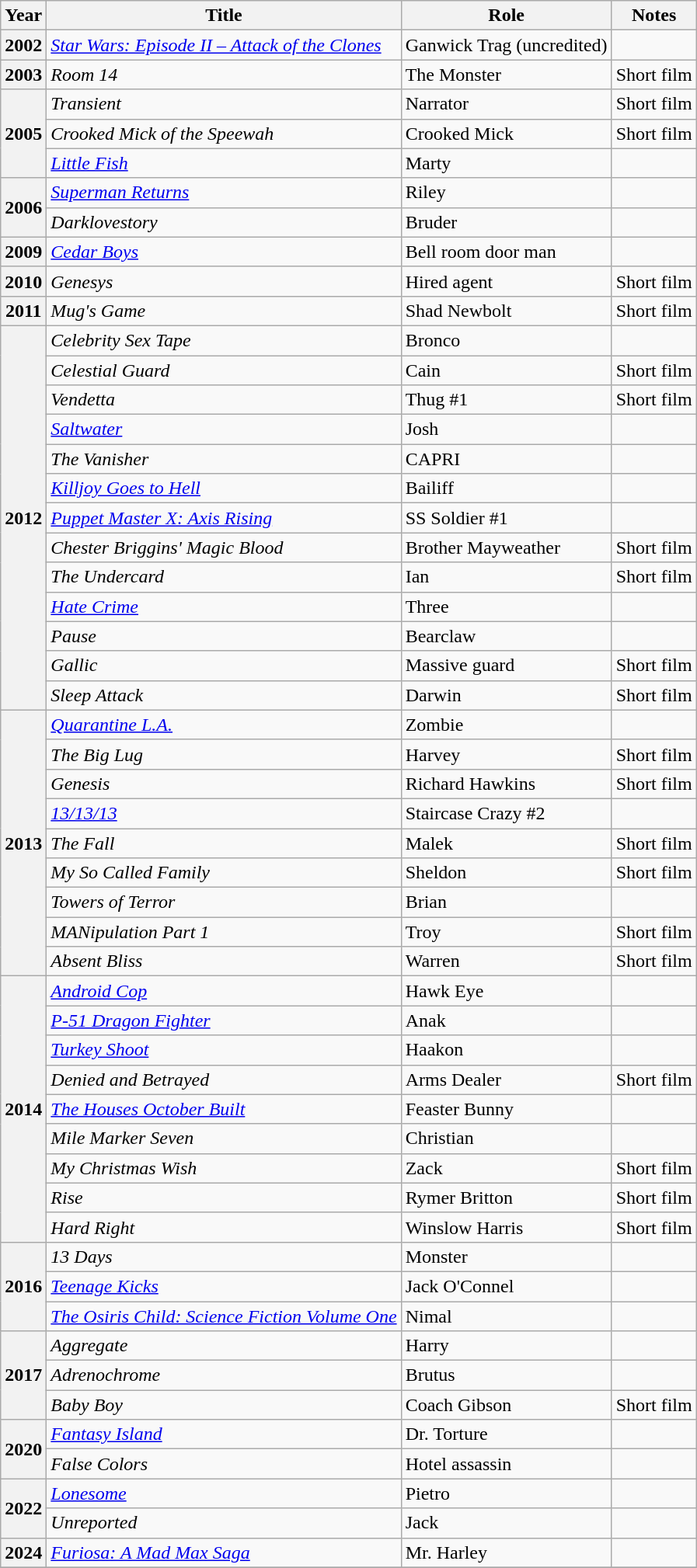<table class="wikitable plainrowheaders sortable">
<tr>
<th scope="col">Year</th>
<th scope="col">Title</th>
<th scope="col">Role</th>
<th scope="col" class="unsortable">Notes</th>
</tr>
<tr>
<th scope="row">2002</th>
<td><em><a href='#'>Star Wars: Episode II – Attack of the Clones</a></em></td>
<td>Ganwick Trag (uncredited)</td>
<td></td>
</tr>
<tr>
<th scope="row">2003</th>
<td><em>Room 14</em></td>
<td>The Monster</td>
<td>Short film</td>
</tr>
<tr>
<th scope="row"rowspan="3">2005</th>
<td><em>Transient</em></td>
<td>Narrator</td>
<td>Short film</td>
</tr>
<tr>
<td><em>Crooked Mick of the Speewah</em></td>
<td>Crooked Mick</td>
<td>Short film</td>
</tr>
<tr>
<td><em><a href='#'>Little Fish</a></em></td>
<td>Marty</td>
<td></td>
</tr>
<tr>
<th scope="row"rowspan="2">2006</th>
<td><em><a href='#'>Superman Returns</a></em></td>
<td>Riley</td>
<td></td>
</tr>
<tr>
<td><em>Darklovestory</em></td>
<td>Bruder</td>
<td></td>
</tr>
<tr>
<th scope="row">2009</th>
<td><em><a href='#'>Cedar Boys</a></em></td>
<td>Bell room door man</td>
<td></td>
</tr>
<tr>
<th scope="row">2010</th>
<td><em>Genesys</em></td>
<td>Hired agent</td>
<td>Short film</td>
</tr>
<tr>
<th scope="row">2011</th>
<td><em>Mug's Game</em></td>
<td>Shad Newbolt</td>
<td>Short film</td>
</tr>
<tr>
<th scope="row"rowspan="13">2012</th>
<td><em>Celebrity Sex Tape</em></td>
<td>Bronco</td>
<td></td>
</tr>
<tr>
<td><em>Celestial Guard</em></td>
<td>Cain</td>
<td>Short film</td>
</tr>
<tr>
<td><em>Vendetta</em></td>
<td>Thug #1</td>
<td>Short film</td>
</tr>
<tr>
<td><em><a href='#'>Saltwater</a></em></td>
<td>Josh</td>
<td></td>
</tr>
<tr>
<td><em>The Vanisher</em></td>
<td>CAPRI</td>
<td></td>
</tr>
<tr>
<td><em><a href='#'>Killjoy Goes to Hell</a></em></td>
<td>Bailiff</td>
<td></td>
</tr>
<tr>
<td><em><a href='#'>Puppet Master X: Axis Rising</a></em></td>
<td>SS Soldier #1</td>
<td></td>
</tr>
<tr>
<td><em>Chester Briggins' Magic Blood</em></td>
<td>Brother Mayweather</td>
<td>Short film</td>
</tr>
<tr>
<td><em>The Undercard</em></td>
<td>Ian</td>
<td>Short film</td>
</tr>
<tr>
<td><em><a href='#'>Hate Crime</a></em></td>
<td>Three</td>
<td></td>
</tr>
<tr>
<td><em>Pause</em></td>
<td>Bearclaw</td>
<td></td>
</tr>
<tr>
<td><em>Gallic</em></td>
<td>Massive guard</td>
<td>Short film</td>
</tr>
<tr>
<td><em>Sleep Attack</em></td>
<td>Darwin</td>
<td>Short film</td>
</tr>
<tr>
<th scope="row"rowspan="9">2013</th>
<td><em><a href='#'>Quarantine L.A.</a></em></td>
<td>Zombie</td>
<td></td>
</tr>
<tr>
<td><em>The Big Lug</em></td>
<td>Harvey</td>
<td>Short film</td>
</tr>
<tr>
<td><em>Genesis</em></td>
<td>Richard Hawkins</td>
<td>Short film</td>
</tr>
<tr>
<td><em><a href='#'>13/13/13</a></em></td>
<td>Staircase Crazy #2</td>
<td></td>
</tr>
<tr>
<td><em>The Fall</em></td>
<td>Malek</td>
<td>Short film</td>
</tr>
<tr>
<td><em>My So Called Family</em></td>
<td>Sheldon</td>
<td>Short film</td>
</tr>
<tr>
<td><em>Towers of Terror</em></td>
<td>Brian</td>
<td></td>
</tr>
<tr>
<td><em>MANipulation Part 1</em></td>
<td>Troy</td>
<td>Short film</td>
</tr>
<tr>
<td><em>Absent Bliss</em></td>
<td>Warren</td>
<td>Short film</td>
</tr>
<tr>
<th scope="row"rowspan="9">2014</th>
<td><em><a href='#'>Android Cop</a></em></td>
<td>Hawk Eye</td>
<td></td>
</tr>
<tr>
<td><em><a href='#'>P-51 Dragon Fighter</a></em></td>
<td>Anak</td>
<td></td>
</tr>
<tr>
<td><em><a href='#'>Turkey Shoot</a></em></td>
<td>Haakon</td>
<td></td>
</tr>
<tr>
<td><em>Denied and Betrayed</em></td>
<td>Arms Dealer</td>
<td>Short film</td>
</tr>
<tr>
<td><em><a href='#'>The Houses October Built</a></em></td>
<td>Feaster Bunny</td>
<td></td>
</tr>
<tr>
<td><em>Mile Marker Seven</em></td>
<td>Christian</td>
<td></td>
</tr>
<tr>
<td><em>My Christmas Wish</em></td>
<td>Zack</td>
<td>Short film</td>
</tr>
<tr>
<td><em>Rise</em></td>
<td>Rymer Britton</td>
<td>Short film</td>
</tr>
<tr>
<td><em>Hard Right</em></td>
<td>Winslow Harris</td>
<td>Short film</td>
</tr>
<tr>
<th scope="row"rowspan="3">2016</th>
<td><em>13 Days</em></td>
<td>Monster</td>
<td></td>
</tr>
<tr>
<td><em><a href='#'>Teenage Kicks</a></em></td>
<td>Jack O'Connel</td>
<td></td>
</tr>
<tr>
<td><em><a href='#'>The Osiris Child: Science Fiction Volume One</a></em></td>
<td>Nimal</td>
<td></td>
</tr>
<tr>
<th scope="row"rowspan="3">2017</th>
<td><em>Aggregate</em></td>
<td>Harry</td>
<td></td>
</tr>
<tr>
<td><em>Adrenochrome</em></td>
<td>Brutus</td>
<td></td>
</tr>
<tr>
<td><em>Baby Boy</em></td>
<td>Coach Gibson</td>
<td>Short film</td>
</tr>
<tr>
<th scope="row"rowspan="2">2020</th>
<td><em><a href='#'>Fantasy Island</a></em></td>
<td>Dr. Torture</td>
<td></td>
</tr>
<tr>
<td><em>False Colors</em></td>
<td>Hotel assassin</td>
<td></td>
</tr>
<tr>
<th scope="row"rowspan="2">2022</th>
<td><em><a href='#'>Lonesome</a></em></td>
<td>Pietro</td>
<td></td>
</tr>
<tr>
<td><em>Unreported</em></td>
<td>Jack</td>
<td></td>
</tr>
<tr>
<th scope="row">2024</th>
<td><em><a href='#'>Furiosa: A Mad Max Saga</a></em></td>
<td>Mr. Harley</td>
<td></td>
</tr>
<tr>
</tr>
</table>
